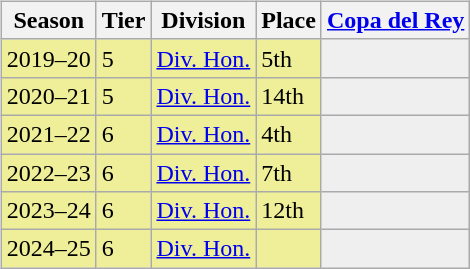<table>
<tr>
<td valign="top" width=0%><br><table class="wikitable">
<tr style="background:#f0f6fa;">
<th>Season</th>
<th>Tier</th>
<th>Division</th>
<th>Place</th>
<th><a href='#'>Copa del Rey</a></th>
</tr>
<tr>
<td style="background:#EFEF99;">2019–20</td>
<td style="background:#EFEF99;">5</td>
<td style="background:#EFEF99;"><a href='#'>Div. Hon.</a></td>
<td style="background:#EFEF99;">5th</td>
<th style="background:#efefef;"></th>
</tr>
<tr>
<td style="background:#EFEF99;">2020–21</td>
<td style="background:#EFEF99;">5</td>
<td style="background:#EFEF99;"><a href='#'>Div. Hon.</a></td>
<td style="background:#EFEF99;">14th</td>
<th style="background:#efefef;"></th>
</tr>
<tr>
<td style="background:#EFEF99;">2021–22</td>
<td style="background:#EFEF99;">6</td>
<td style="background:#EFEF99;"><a href='#'>Div. Hon.</a></td>
<td style="background:#EFEF99;">4th</td>
<th style="background:#efefef;"></th>
</tr>
<tr>
<td style="background:#EFEF99;">2022–23</td>
<td style="background:#EFEF99;">6</td>
<td style="background:#EFEF99;"><a href='#'>Div. Hon.</a></td>
<td style="background:#EFEF99;">7th</td>
<th style="background:#efefef;"></th>
</tr>
<tr>
<td style="background:#EFEF99;">2023–24</td>
<td style="background:#EFEF99;">6</td>
<td style="background:#EFEF99;"><a href='#'>Div. Hon.</a></td>
<td style="background:#EFEF99;">12th</td>
<th style="background:#efefef;"></th>
</tr>
<tr>
<td style="background:#EFEF99;">2024–25</td>
<td style="background:#EFEF99;">6</td>
<td style="background:#EFEF99;"><a href='#'>Div. Hon.</a></td>
<td style="background:#EFEF99;"></td>
<th style="background:#efefef;"></th>
</tr>
</table>
</td>
</tr>
</table>
